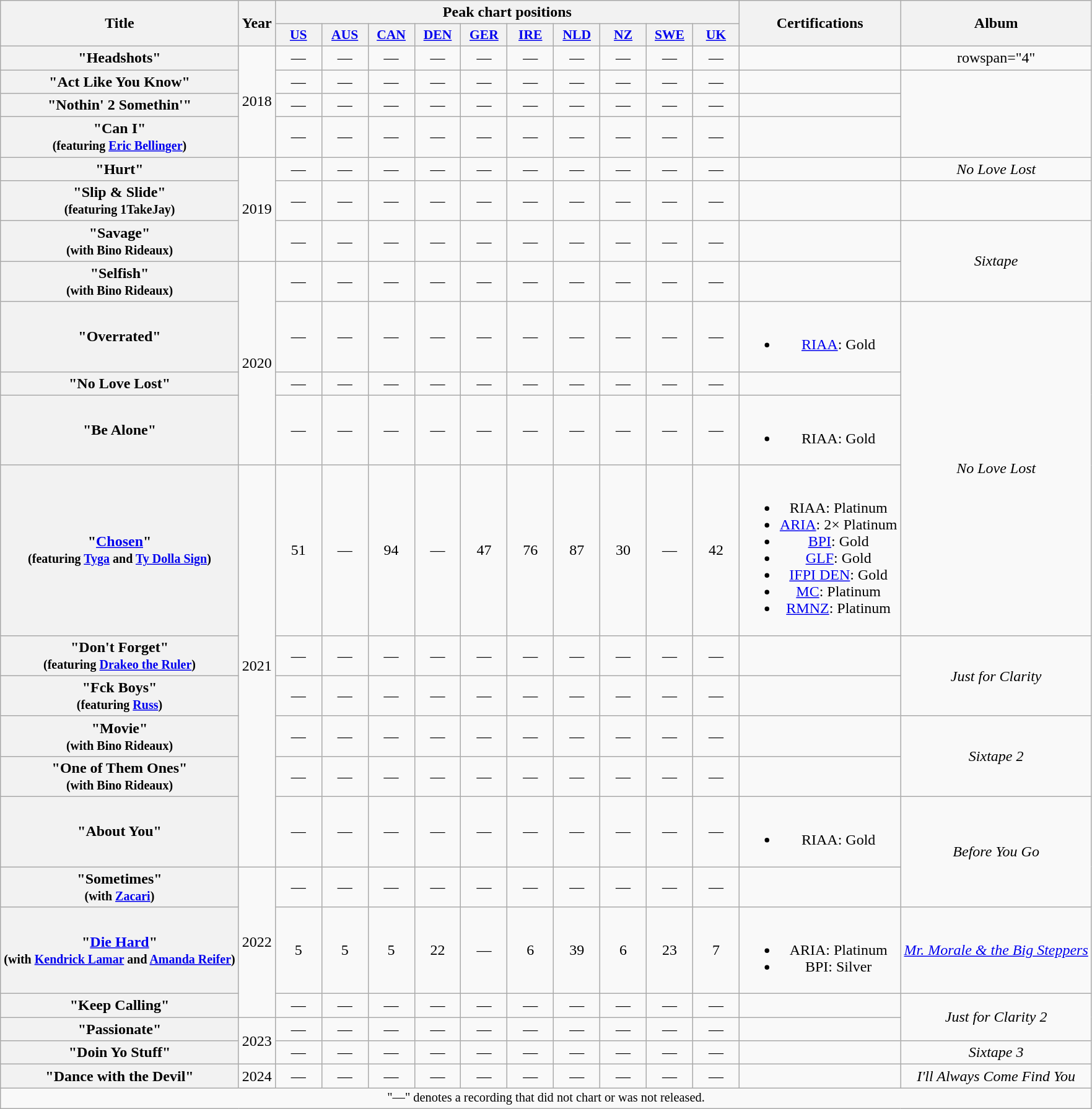<table class="wikitable plainrowheaders" style="text-align:center;">
<tr>
<th scope="col" rowspan="2">Title</th>
<th scope="col" rowspan="2">Year</th>
<th scope="col" colspan="10">Peak chart positions</th>
<th scope="col" rowspan="2">Certifications</th>
<th scope="col" rowspan="2">Album</th>
</tr>
<tr>
<th scope="col" style="width:3em;font-size:90%;"><a href='#'>US</a><br></th>
<th scope="col" style="width:3em;font-size:90%;"><a href='#'>AUS</a><br></th>
<th scope="col" style="width:3em;font-size:90%;"><a href='#'>CAN</a><br></th>
<th scope="col" style="width:3em;font-size:90%;"><a href='#'>DEN</a><br></th>
<th scope="col" style="width:3em;font-size:90%;"><a href='#'>GER</a><br></th>
<th scope="col" style="width:3em;font-size:90%;"><a href='#'>IRE</a><br></th>
<th scope="col" style="width:3em;font-size:90%;"><a href='#'>NLD</a><br></th>
<th scope="col" style="width:3em;font-size:90%;"><a href='#'>NZ</a><br></th>
<th scope="col" style="width:3em;font-size:90%;"><a href='#'>SWE</a><br></th>
<th scope="col" style="width:3em;font-size:90%;"><a href='#'>UK</a><br></th>
</tr>
<tr>
<th scope="row">"Headshots"</th>
<td rowspan="4">2018</td>
<td>—</td>
<td>—</td>
<td>—</td>
<td>—</td>
<td>—</td>
<td>—</td>
<td>—</td>
<td>—</td>
<td>—</td>
<td>—</td>
<td></td>
<td>rowspan="4" </td>
</tr>
<tr>
<th scope="row">"Act Like You Know"</th>
<td>—</td>
<td>—</td>
<td>—</td>
<td>—</td>
<td>—</td>
<td>—</td>
<td>—</td>
<td>—</td>
<td>—</td>
<td>—</td>
<td></td>
</tr>
<tr>
<th scope="row">"Nothin' 2 Somethin'"</th>
<td>—</td>
<td>—</td>
<td>—</td>
<td>—</td>
<td>—</td>
<td>—</td>
<td>—</td>
<td>—</td>
<td>—</td>
<td>—</td>
<td></td>
</tr>
<tr>
<th scope="row">"Can I"<br><small>(featuring <a href='#'>Eric Bellinger</a>)</small></th>
<td>—</td>
<td>—</td>
<td>—</td>
<td>—</td>
<td>—</td>
<td>—</td>
<td>—</td>
<td>—</td>
<td>—</td>
<td>—</td>
<td></td>
</tr>
<tr>
<th scope="row">"Hurt"</th>
<td rowspan="3">2019</td>
<td>—</td>
<td>—</td>
<td>—</td>
<td>—</td>
<td>—</td>
<td>—</td>
<td>—</td>
<td>—</td>
<td>—</td>
<td>—</td>
<td></td>
<td><em>No Love Lost</em></td>
</tr>
<tr>
<th scope="row">"Slip & Slide"<br><small>(featuring 1TakeJay)</small></th>
<td>—</td>
<td>—</td>
<td>—</td>
<td>—</td>
<td>—</td>
<td>—</td>
<td>—</td>
<td>—</td>
<td>—</td>
<td>—</td>
<td></td>
<td></td>
</tr>
<tr>
<th scope="row">"Savage"<br><small>(with Bino Rideaux)</small></th>
<td>—</td>
<td>—</td>
<td>—</td>
<td>—</td>
<td>—</td>
<td>—</td>
<td>—</td>
<td>—</td>
<td>—</td>
<td>—</td>
<td></td>
<td rowspan="2"><em>Sixtape</em></td>
</tr>
<tr>
<th scope="row">"Selfish"<br><small>(with Bino Rideaux)</small></th>
<td rowspan="4">2020</td>
<td>—</td>
<td>—</td>
<td>—</td>
<td>—</td>
<td>—</td>
<td>—</td>
<td>—</td>
<td>—</td>
<td>—</td>
<td>—</td>
<td></td>
</tr>
<tr>
<th scope="row">"Overrated"</th>
<td>—</td>
<td>—</td>
<td>—</td>
<td>—</td>
<td>—</td>
<td>—</td>
<td>—</td>
<td>—</td>
<td>—</td>
<td>—</td>
<td><br><ul><li><a href='#'>RIAA</a>: Gold</li></ul></td>
<td rowspan="4"><em>No Love Lost</em></td>
</tr>
<tr>
<th scope="row">"No Love Lost"</th>
<td>—</td>
<td>—</td>
<td>—</td>
<td>—</td>
<td>—</td>
<td>—</td>
<td>—</td>
<td>—</td>
<td>—</td>
<td>—</td>
<td></td>
</tr>
<tr>
<th scope="row">"Be Alone"</th>
<td>—</td>
<td>—</td>
<td>—</td>
<td>—</td>
<td>—</td>
<td>—</td>
<td>—</td>
<td>—</td>
<td>—</td>
<td>—</td>
<td><br><ul><li>RIAA: Gold</li></ul></td>
</tr>
<tr>
<th scope="row">"<a href='#'>Chosen</a>"<br><small>(featuring <a href='#'>Tyga</a> and <a href='#'>Ty Dolla Sign</a>)</small></th>
<td rowspan="6">2021</td>
<td>51</td>
<td>—</td>
<td>94</td>
<td>—</td>
<td>47</td>
<td>76</td>
<td>87</td>
<td>30</td>
<td>—</td>
<td>42</td>
<td><br><ul><li>RIAA: Platinum</li><li><a href='#'>ARIA</a>: 2× Platinum</li><li><a href='#'>BPI</a>: Gold</li><li><a href='#'>GLF</a>: Gold</li><li><a href='#'>IFPI DEN</a>: Gold</li><li><a href='#'>MC</a>: Platinum</li><li><a href='#'>RMNZ</a>: Platinum</li></ul></td>
</tr>
<tr>
<th scope="row">"Don't Forget"<br><small>(featuring <a href='#'>Drakeo the Ruler</a>)</small></th>
<td>—</td>
<td>—</td>
<td>—</td>
<td>—</td>
<td>—</td>
<td>—</td>
<td>—</td>
<td>—</td>
<td>—</td>
<td>—</td>
<td></td>
<td rowspan="2"><em>Just for Clarity</em></td>
</tr>
<tr>
<th scope="row">"Fck Boys"<br><small>(featuring <a href='#'>Russ</a>)</small></th>
<td>—</td>
<td>—</td>
<td>—</td>
<td>—</td>
<td>—</td>
<td>—</td>
<td>—</td>
<td>—</td>
<td>—</td>
<td>—</td>
<td></td>
</tr>
<tr>
<th scope="row">"Movie"<br><small>(with Bino Rideaux)</small></th>
<td>—</td>
<td>—</td>
<td>—</td>
<td>—</td>
<td>—</td>
<td>—</td>
<td>—</td>
<td>—</td>
<td>—</td>
<td>—</td>
<td></td>
<td rowspan="2"><em>Sixtape 2</em></td>
</tr>
<tr>
<th scope="row">"One of Them Ones"<br><small>(with Bino Rideaux)</small></th>
<td>—</td>
<td>—</td>
<td>—</td>
<td>—</td>
<td>—</td>
<td>—</td>
<td>—</td>
<td>—</td>
<td>—</td>
<td>—</td>
<td></td>
</tr>
<tr>
<th scope="row">"About You"</th>
<td>—</td>
<td>—</td>
<td>—</td>
<td>—</td>
<td>—</td>
<td>—</td>
<td>—</td>
<td>—</td>
<td>—</td>
<td>—</td>
<td><br><ul><li>RIAA: Gold</li></ul></td>
<td rowspan="2"><em>Before You Go</em></td>
</tr>
<tr>
<th scope="row">"Sometimes"<br><small>(with <a href='#'>Zacari</a>)</small></th>
<td rowspan="3">2022</td>
<td>—</td>
<td>—</td>
<td>—</td>
<td>—</td>
<td>—</td>
<td>—</td>
<td>—</td>
<td>—</td>
<td>—</td>
<td>—</td>
<td></td>
</tr>
<tr>
<th scope="row">"<a href='#'>Die Hard</a>"<br><small>(with <a href='#'>Kendrick Lamar</a> and <a href='#'>Amanda Reifer</a>)</small></th>
<td>5</td>
<td>5</td>
<td>5</td>
<td>22</td>
<td>—</td>
<td>6</td>
<td>39</td>
<td>6</td>
<td>23</td>
<td>7</td>
<td><br><ul><li>ARIA: Platinum</li><li>BPI: Silver</li></ul></td>
<td><em><a href='#'>Mr. Morale & the Big Steppers</a></em></td>
</tr>
<tr>
<th scope="row">"Keep Calling"<br></th>
<td>—</td>
<td>—</td>
<td>—</td>
<td>—</td>
<td>—</td>
<td>—</td>
<td>—</td>
<td>—</td>
<td>—</td>
<td>—</td>
<td></td>
<td rowspan="2"><em>Just for Clarity 2</em></td>
</tr>
<tr>
<th scope="row">"Passionate"<br></th>
<td rowspan="2">2023</td>
<td>—</td>
<td>—</td>
<td>—</td>
<td>—</td>
<td>—</td>
<td>—</td>
<td>—</td>
<td>—</td>
<td>—</td>
<td>—</td>
<td></td>
</tr>
<tr>
<th scope="row">"Doin Yo Stuff"<br></th>
<td>—</td>
<td>—</td>
<td>—</td>
<td>—</td>
<td>—</td>
<td>—</td>
<td>—</td>
<td>—</td>
<td>—</td>
<td>—</td>
<td></td>
<td><em>Sixtape 3</em></td>
</tr>
<tr>
<th scope="row">"Dance with the Devil"<br></th>
<td>2024</td>
<td>—</td>
<td>—</td>
<td>—</td>
<td>—</td>
<td>—</td>
<td>—</td>
<td>—</td>
<td>—</td>
<td>—</td>
<td>—</td>
<td></td>
<td><em>I'll Always Come Find You</em></td>
</tr>
<tr>
<td colspan="15" style="font-size:85%">"—" denotes a recording that did not chart or was not released.</td>
</tr>
</table>
